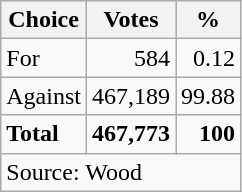<table class=wikitable style=text-align:right>
<tr>
<th>Choice</th>
<th>Votes</th>
<th>%</th>
</tr>
<tr>
<td align=left>For</td>
<td>584</td>
<td>0.12</td>
</tr>
<tr>
<td align=left>Against</td>
<td>467,189</td>
<td>99.88</td>
</tr>
<tr>
<td align=left><strong>Total</strong></td>
<td><strong>467,773</strong></td>
<td><strong>100</strong></td>
</tr>
<tr>
<td align=left colspan=3>Source: Wood</td>
</tr>
</table>
